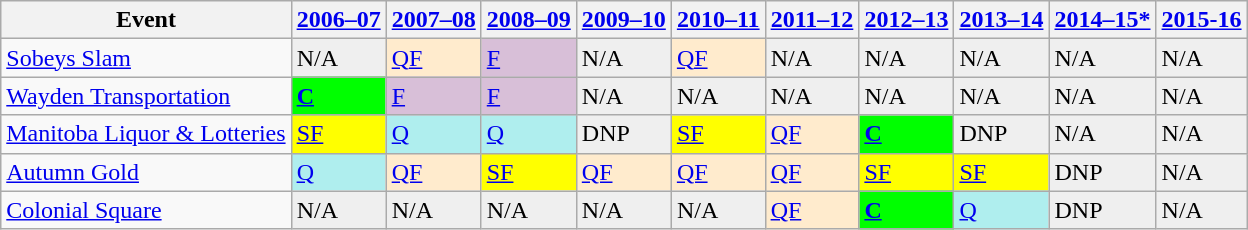<table class="wikitable" border="1">
<tr>
<th>Event</th>
<th><a href='#'>2006–07</a></th>
<th><a href='#'>2007–08</a></th>
<th><a href='#'>2008–09</a></th>
<th><a href='#'>2009–10</a></th>
<th><a href='#'>2010–11</a></th>
<th><a href='#'>2011–12</a></th>
<th><a href='#'>2012–13</a></th>
<th><a href='#'>2013–14</a></th>
<th><a href='#'>2014–15*</a></th>
<th><a href='#'>2015-16</a></th>
</tr>
<tr>
<td><a href='#'>Sobeys Slam</a></td>
<td style="background:#EFEFEF;">N/A</td>
<td style="background:#ffebcd;"><a href='#'>QF</a></td>
<td style="background:thistle;"><a href='#'>F</a></td>
<td style="background:#EFEFEF;">N/A</td>
<td style="background:#ffebcd;"><a href='#'>QF</a></td>
<td style="background:#EFEFEF;">N/A</td>
<td style="background:#EFEFEF;">N/A</td>
<td style="background:#EFEFEF;">N/A</td>
<td style="background:#EFEFEF;">N/A</td>
<td style="background:#EFEFEF;">N/A</td>
</tr>
<tr>
<td><a href='#'>Wayden Transportation</a></td>
<td style="background:#0f0;"><strong><a href='#'>C</a></strong></td>
<td style="background:thistle;"><a href='#'>F</a></td>
<td style="background:thistle;"><a href='#'>F</a></td>
<td style="background:#EFEFEF;">N/A</td>
<td style="background:#EFEFEF;">N/A</td>
<td style="background:#EFEFEF;">N/A</td>
<td style="background:#EFEFEF;">N/A</td>
<td style="background:#EFEFEF;">N/A</td>
<td style="background:#EFEFEF;">N/A</td>
<td style="background:#EFEFEF;">N/A</td>
</tr>
<tr>
<td><a href='#'>Manitoba Liquor & Lotteries</a></td>
<td style="background:yellow;"><a href='#'>SF</a></td>
<td style="background:#afeeee;"><a href='#'>Q</a></td>
<td style="background:#afeeee;"><a href='#'>Q</a></td>
<td style="background:#EFEFEF;">DNP</td>
<td style="background:yellow;"><a href='#'>SF</a></td>
<td style="background:#ffebcd;"><a href='#'>QF</a></td>
<td style="background:#0f0;"><strong><a href='#'>C</a></strong></td>
<td style="background:#EFEFEF;">DNP</td>
<td style="background:#EFEFEF;">N/A</td>
<td style="background:#EFEFEF;">N/A</td>
</tr>
<tr>
<td><a href='#'>Autumn Gold</a></td>
<td style="background:#afeeee;"><a href='#'>Q</a></td>
<td style="background:#ffebcd;"><a href='#'>QF</a></td>
<td style="background:yellow;"><a href='#'>SF</a></td>
<td style="background:#ffebcd;"><a href='#'>QF</a></td>
<td style="background:#ffebcd;"><a href='#'>QF</a></td>
<td style="background:#ffebcd;"><a href='#'>QF</a></td>
<td style="background:yellow;"><a href='#'>SF</a></td>
<td style="background:yellow;"><a href='#'>SF</a></td>
<td style="background:#EFEFEF;">DNP</td>
<td style="background:#EFEFEF;">N/A</td>
</tr>
<tr>
<td><a href='#'>Colonial Square</a></td>
<td style="background:#EFEFEF;">N/A</td>
<td style="background:#EFEFEF;">N/A</td>
<td style="background:#EFEFEF;">N/A</td>
<td style="background:#EFEFEF;">N/A</td>
<td style="background:#EFEFEF;">N/A</td>
<td style="background:#ffebcd;"><a href='#'>QF</a></td>
<td style="background:#0f0;"><strong><a href='#'>C</a></strong></td>
<td style="background:#afeeee;"><a href='#'>Q</a></td>
<td style="background:#EFEFEF;">DNP</td>
<td style="background:#EFEFEF;">N/A</td>
</tr>
</table>
